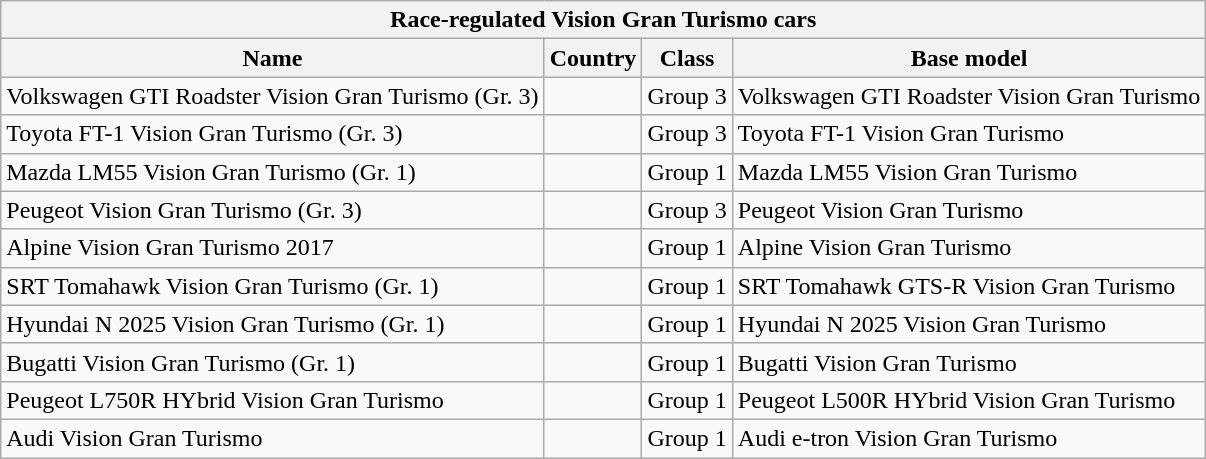<table class="wikitable">
<tr>
<th colspan="4">Race-regulated Vision Gran Turismo cars</th>
</tr>
<tr>
<th>Name</th>
<th>Country</th>
<th>Class</th>
<th>Base model</th>
</tr>
<tr>
<td>Volkswagen GTI Roadster Vision Gran Turismo (Gr. 3)</td>
<td></td>
<td>Group 3</td>
<td>Volkswagen GTI Roadster Vision Gran Turismo</td>
</tr>
<tr>
<td>Toyota FT-1 Vision Gran Turismo (Gr. 3)</td>
<td></td>
<td>Group 3</td>
<td>Toyota FT-1 Vision Gran Turismo</td>
</tr>
<tr>
<td>Mazda LM55 Vision Gran Turismo (Gr. 1)</td>
<td></td>
<td>Group 1</td>
<td>Mazda LM55 Vision Gran Turismo</td>
</tr>
<tr>
<td>Peugeot Vision Gran Turismo (Gr. 3)</td>
<td></td>
<td>Group 3</td>
<td>Peugeot Vision Gran Turismo</td>
</tr>
<tr>
<td>Alpine Vision Gran Turismo 2017</td>
<td></td>
<td>Group 1</td>
<td>Alpine Vision Gran Turismo</td>
</tr>
<tr>
<td>SRT Tomahawk Vision Gran Turismo (Gr. 1)</td>
<td></td>
<td>Group 1</td>
<td>SRT Tomahawk GTS-R Vision Gran Turismo</td>
</tr>
<tr>
<td>Hyundai N 2025 Vision Gran Turismo (Gr. 1)</td>
<td></td>
<td>Group 1</td>
<td>Hyundai N 2025 Vision Gran Turismo</td>
</tr>
<tr>
<td>Bugatti Vision Gran Turismo (Gr. 1)</td>
<td></td>
<td>Group 1</td>
<td>Bugatti Vision Gran Turismo</td>
</tr>
<tr>
<td>Peugeot L750R HYbrid Vision Gran Turismo</td>
<td></td>
<td>Group 1</td>
<td>Peugeot L500R HYbrid Vision Gran Turismo</td>
</tr>
<tr>
<td>Audi Vision Gran Turismo</td>
<td></td>
<td>Group 1</td>
<td>Audi e-tron Vision Gran Turismo</td>
</tr>
</table>
